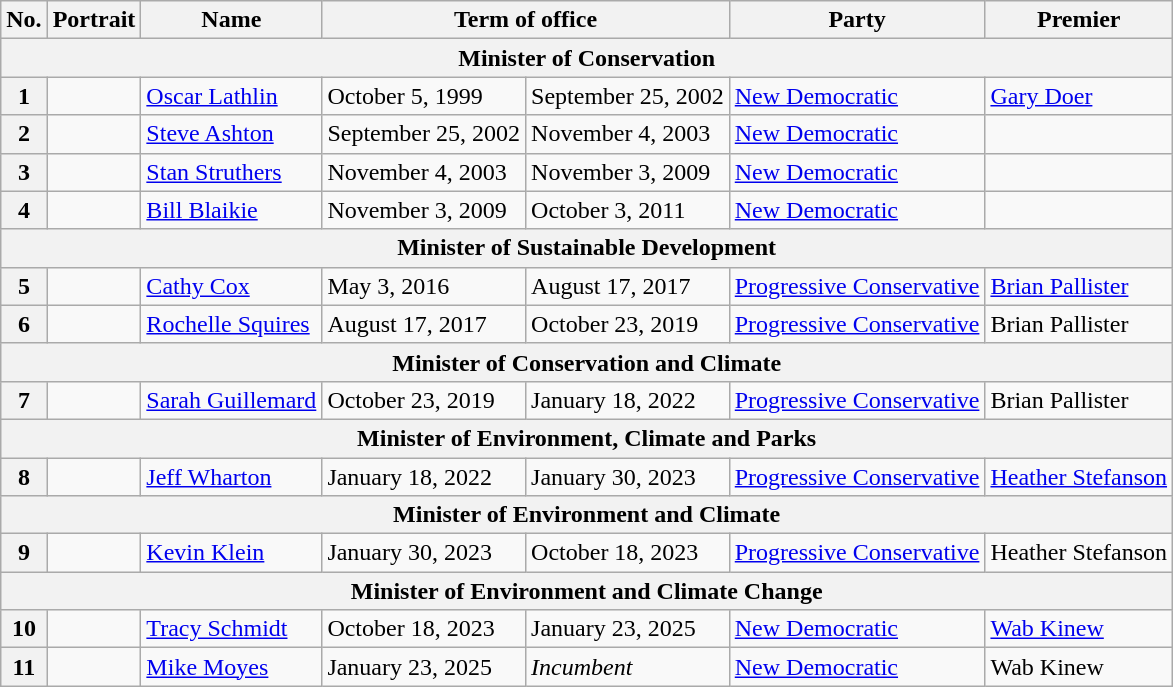<table class="wikitable">
<tr>
<th>No.</th>
<th>Portrait</th>
<th>Name</th>
<th colspan="2">Term of office</th>
<th>Party</th>
<th>Premier</th>
</tr>
<tr>
<th colspan="7">Minister of Conservation</th>
</tr>
<tr>
<th>1</th>
<td></td>
<td><a href='#'>Oscar Lathlin</a></td>
<td>October 5, 1999</td>
<td>September 25, 2002</td>
<td><a href='#'>New Democratic</a></td>
<td><a href='#'>Gary Doer</a></td>
</tr>
<tr>
<th>2</th>
<td></td>
<td><a href='#'>Steve Ashton</a></td>
<td>September 25, 2002</td>
<td>November 4, 2003</td>
<td><a href='#'>New Democratic</a></td>
<td></td>
</tr>
<tr>
<th>3</th>
<td></td>
<td><a href='#'>Stan Struthers</a></td>
<td>November 4, 2003</td>
<td>November 3, 2009</td>
<td><a href='#'>New Democratic</a></td>
<td></td>
</tr>
<tr>
<th>4</th>
<td></td>
<td><a href='#'>Bill Blaikie</a></td>
<td>November 3, 2009</td>
<td>October 3, 2011</td>
<td><a href='#'>New Democratic</a></td>
<td></td>
</tr>
<tr>
<th colspan="7">Minister of Sustainable Development</th>
</tr>
<tr>
<th>5</th>
<td></td>
<td><a href='#'>Cathy Cox</a></td>
<td>May 3, 2016</td>
<td>August 17, 2017</td>
<td><a href='#'>Progressive Conservative</a></td>
<td><a href='#'>Brian Pallister</a></td>
</tr>
<tr>
<th>6</th>
<td></td>
<td><a href='#'>Rochelle Squires</a></td>
<td>August 17, 2017</td>
<td>October 23, 2019</td>
<td><a href='#'>Progressive Conservative</a></td>
<td>Brian Pallister</td>
</tr>
<tr>
<th colspan="7">Minister of Conservation and Climate</th>
</tr>
<tr>
<th>7</th>
<td></td>
<td><a href='#'>Sarah Guillemard</a></td>
<td>October 23, 2019</td>
<td>January 18, 2022</td>
<td><a href='#'>Progressive Conservative</a></td>
<td>Brian Pallister</td>
</tr>
<tr>
<th colspan="7">Minister of Environment, Climate and Parks</th>
</tr>
<tr>
<th>8</th>
<td></td>
<td><a href='#'>Jeff Wharton</a></td>
<td>January 18, 2022</td>
<td>January 30, 2023</td>
<td><a href='#'>Progressive Conservative</a></td>
<td><a href='#'>Heather Stefanson</a></td>
</tr>
<tr>
<th colspan="7">Minister of Environment and Climate</th>
</tr>
<tr>
<th>9</th>
<td></td>
<td><a href='#'>Kevin Klein</a></td>
<td>January 30, 2023</td>
<td>October 18, 2023</td>
<td><a href='#'>Progressive Conservative</a></td>
<td>Heather Stefanson</td>
</tr>
<tr>
<th colspan="7">Minister of Environment and Climate Change</th>
</tr>
<tr>
<th>10</th>
<td></td>
<td><a href='#'>Tracy Schmidt</a></td>
<td>October 18, 2023</td>
<td>January 23, 2025</td>
<td><a href='#'>New Democratic</a></td>
<td><a href='#'>Wab Kinew</a></td>
</tr>
<tr>
<th>11</th>
<td></td>
<td><a href='#'>Mike Moyes</a></td>
<td>January 23, 2025</td>
<td><em>Incumbent</em></td>
<td><a href='#'>New Democratic</a></td>
<td>Wab Kinew</td>
</tr>
</table>
